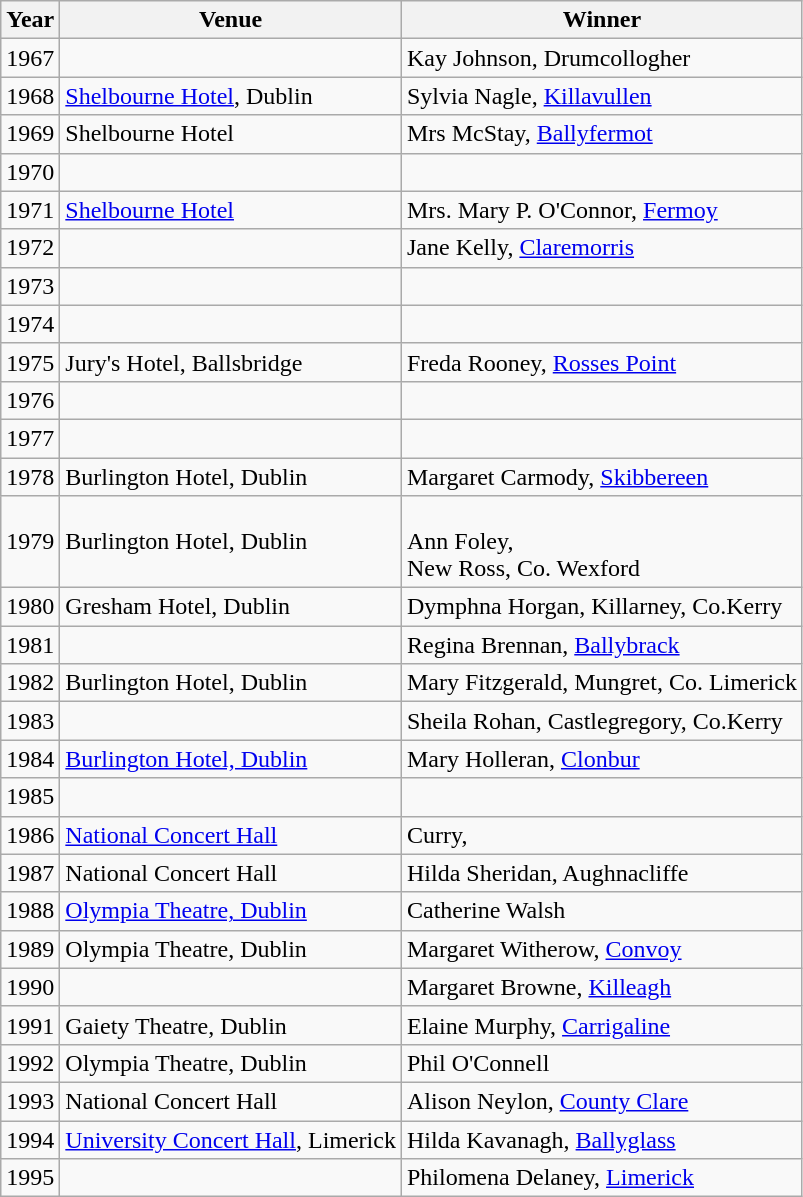<table class="wikitable">
<tr>
<th>Year</th>
<th>Venue</th>
<th>Winner</th>
</tr>
<tr>
<td>1967</td>
<td></td>
<td>Kay Johnson, Drumcollogher</td>
</tr>
<tr>
<td>1968</td>
<td><a href='#'>Shelbourne Hotel</a>, Dublin</td>
<td>Sylvia Nagle, <a href='#'>Killavullen</a></td>
</tr>
<tr>
<td>1969</td>
<td>Shelbourne Hotel</td>
<td>Mrs McStay, <a href='#'>Ballyfermot</a></td>
</tr>
<tr>
<td>1970</td>
<td></td>
<td></td>
</tr>
<tr>
<td>1971</td>
<td><a href='#'>Shelbourne Hotel</a></td>
<td>Mrs. Mary P. O'Connor, <a href='#'>Fermoy</a></td>
</tr>
<tr>
<td>1972</td>
<td></td>
<td>Jane Kelly, <a href='#'>Claremorris</a></td>
</tr>
<tr>
<td>1973</td>
<td></td>
<td></td>
</tr>
<tr>
<td>1974</td>
<td></td>
<td></td>
</tr>
<tr>
<td>1975</td>
<td>Jury's Hotel, Ballsbridge</td>
<td>Freda Rooney, <a href='#'>Rosses Point</a></td>
</tr>
<tr>
<td>1976</td>
<td></td>
<td></td>
</tr>
<tr>
<td>1977</td>
<td></td>
<td></td>
</tr>
<tr>
<td>1978</td>
<td>Burlington Hotel, Dublin</td>
<td>Margaret Carmody, <a href='#'>Skibbereen</a></td>
</tr>
<tr>
<td>1979</td>
<td>Burlington Hotel, Dublin</td>
<td><br>Ann Foley,<br>New Ross,
Co. Wexford</td>
</tr>
<tr>
<td>1980</td>
<td>Gresham Hotel, Dublin</td>
<td>Dymphna Horgan, Killarney, Co.Kerry</td>
</tr>
<tr>
<td>1981</td>
<td></td>
<td>Regina Brennan, <a href='#'>Ballybrack</a></td>
</tr>
<tr>
<td>1982</td>
<td>Burlington Hotel, Dublin</td>
<td>Mary Fitzgerald, Mungret, Co. Limerick</td>
</tr>
<tr>
<td>1983</td>
<td></td>
<td>Sheila Rohan, Castlegregory, Co.Kerry</td>
</tr>
<tr>
<td>1984</td>
<td><a href='#'>Burlington Hotel, Dublin</a></td>
<td>Mary Holleran, <a href='#'>Clonbur</a></td>
</tr>
<tr>
<td>1985</td>
<td></td>
<td></td>
</tr>
<tr>
<td>1986</td>
<td><a href='#'>National Concert Hall</a></td>
<td>Curry,</td>
</tr>
<tr>
<td>1987</td>
<td>National Concert Hall</td>
<td>Hilda Sheridan, Aughnacliffe</td>
</tr>
<tr>
<td>1988</td>
<td><a href='#'>Olympia Theatre, Dublin</a></td>
<td>Catherine Walsh</td>
</tr>
<tr>
<td>1989</td>
<td>Olympia Theatre, Dublin</td>
<td>Margaret Witherow, <a href='#'>Convoy</a></td>
</tr>
<tr>
<td>1990</td>
<td></td>
<td>Margaret Browne, <a href='#'>Killeagh</a></td>
</tr>
<tr>
<td>1991</td>
<td>Gaiety Theatre, Dublin</td>
<td>Elaine Murphy, <a href='#'>Carrigaline</a></td>
</tr>
<tr>
<td>1992</td>
<td>Olympia Theatre, Dublin</td>
<td>Phil O'Connell</td>
</tr>
<tr>
<td>1993</td>
<td>National Concert Hall</td>
<td>Alison Neylon, <a href='#'>County Clare</a></td>
</tr>
<tr>
<td>1994</td>
<td><a href='#'>University Concert Hall</a>, Limerick</td>
<td>Hilda Kavanagh, <a href='#'>Ballyglass</a></td>
</tr>
<tr>
<td>1995</td>
<td></td>
<td>Philomena Delaney, <a href='#'>Limerick</a></td>
</tr>
</table>
